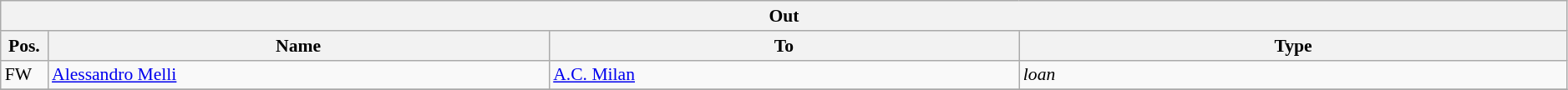<table class="wikitable" style="font-size:90%;width:99%;">
<tr>
<th colspan="4">Out</th>
</tr>
<tr>
<th width=3%>Pos.</th>
<th width=32%>Name</th>
<th width=30%>To</th>
<th width=35%>Type</th>
</tr>
<tr>
<td>FW</td>
<td><a href='#'>Alessandro Melli</a></td>
<td><a href='#'>A.C. Milan</a></td>
<td><em>loan</em></td>
</tr>
<tr>
</tr>
</table>
